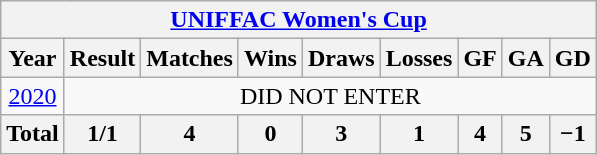<table class="wikitable" style="text-align: center;">
<tr>
<th colspan=9><strong><a href='#'>UNIFFAC Women's Cup</a> </strong></th>
</tr>
<tr>
<th>Year</th>
<th>Result</th>
<th>Matches</th>
<th>Wins</th>
<th>Draws</th>
<th>Losses</th>
<th>GF</th>
<th>GA</th>
<th>GD</th>
</tr>
<tr>
<td><a href='#'>2020</a></td>
<td colspan=8>DID NOT ENTER</td>
</tr>
<tr>
<th>Total</th>
<th>1/1</th>
<th>4</th>
<th>0</th>
<th>3</th>
<th>1</th>
<th>4</th>
<th>5</th>
<th>−1</th>
</tr>
</table>
